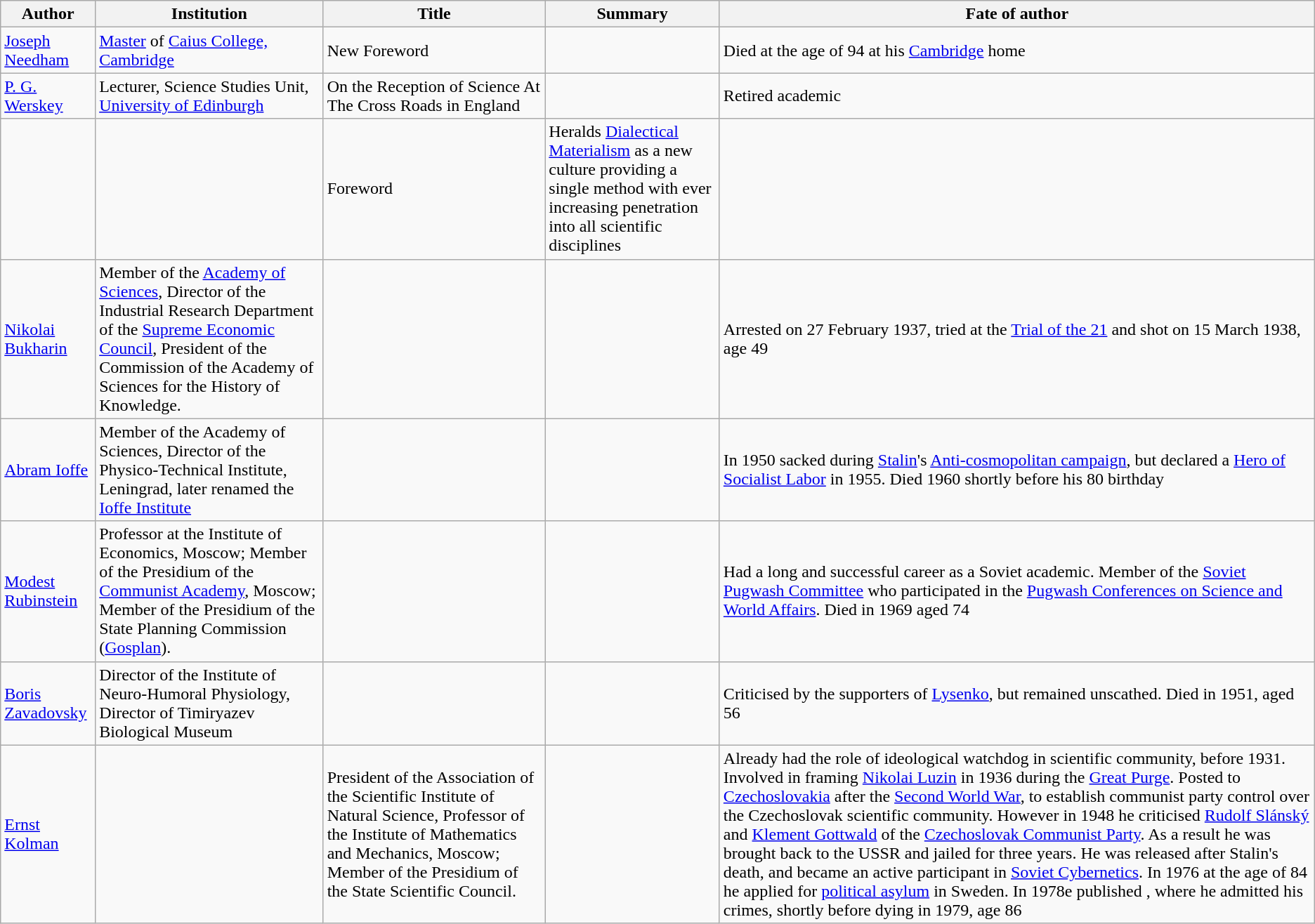<table class="wikitable">
<tr>
<th>Author</th>
<th>Institution</th>
<th>Title</th>
<th>Summary</th>
<th>Fate of author</th>
</tr>
<tr>
<td><a href='#'>Joseph Needham</a></td>
<td><a href='#'>Master</a> of <a href='#'>Caius College, Cambridge</a></td>
<td>New Foreword</td>
<td></td>
<td>Died at the age of 94 at his <a href='#'>Cambridge</a> home</td>
</tr>
<tr>
<td><a href='#'>P. G. Werskey</a></td>
<td>Lecturer, Science Studies Unit, <a href='#'>University of Edinburgh</a></td>
<td>On the Reception of Science At The Cross Roads in England</td>
<td></td>
<td>Retired academic</td>
</tr>
<tr>
<td></td>
<td></td>
<td>Foreword</td>
<td>Heralds <a href='#'>Dialectical Materialism</a> as a new culture providing a single method with ever increasing penetration into all scientific disciplines</td>
<td></td>
</tr>
<tr>
<td><a href='#'>Nikolai Bukharin</a></td>
<td>Member of the <a href='#'>Academy of Sciences</a>, Director of the Industrial Research Department of the <a href='#'>Supreme Economic Council</a>, President of the Commission of the Academy of Sciences for the History of Knowledge.</td>
<td></td>
<td></td>
<td>Arrested on 27 February 1937, tried at the <a href='#'>Trial of the 21</a> and shot on 15 March 1938, age 49</td>
</tr>
<tr>
<td><a href='#'>Abram Ioffe</a></td>
<td>Member of the Academy of Sciences, Director of the Physico-Technical Institute, Leningrad, later renamed the <a href='#'>Ioffe Institute</a></td>
<td></td>
<td></td>
<td>In 1950 sacked during <a href='#'>Stalin</a>'s <a href='#'>Anti-cosmopolitan campaign</a>, but declared a <a href='#'>Hero of Socialist Labor</a> in 1955. Died 1960 shortly before his 80 birthday</td>
</tr>
<tr>
<td><a href='#'>Modest Rubinstein</a></td>
<td>Professor at the Institute of Economics, Moscow; Member of the Presidium of the <a href='#'>Communist Academy</a>, Moscow; Member of the Presidium of the<br>State Planning Commission (<a href='#'>Gosplan</a>).</td>
<td></td>
<td></td>
<td>Had a long and successful career as a Soviet academic. Member of the <a href='#'>Soviet Pugwash Committee</a> who participated in the <a href='#'>Pugwash Conferences on Science and World Affairs</a>. Died in 1969 aged 74</td>
</tr>
<tr>
<td><a href='#'>Boris Zavadovsky</a></td>
<td>Director of the Institute of Neuro-Humoral Physiology, Director of Timiryazev Biological Museum</td>
<td></td>
<td></td>
<td>Criticised by the supporters of <a href='#'>Lysenko</a>, but remained unscathed. Died in 1951, aged 56</td>
</tr>
<tr>
<td><a href='#'>Ernst Kolman</a></td>
<td></td>
<td>President of the Association of the Scientific Institute of Natural Science, Professor of the Institute of Mathematics and Mechanics, Moscow; Member of the Presidium of the State Scientific Council.</td>
<td></td>
<td>Already had the role of ideological watchdog in scientific community, before 1931. Involved in framing <a href='#'>Nikolai Luzin</a> in 1936 during the <a href='#'>Great Purge</a>. Posted to <a href='#'>Czechoslovakia</a> after the <a href='#'>Second World War</a>, to establish communist party control over the Czechoslovak scientific community. However in 1948 he criticised <a href='#'>Rudolf Slánský</a> and <a href='#'>Klement Gottwald</a> of the <a href='#'>Czechoslovak Communist Party</a>. As a result he was brought back to the USSR and jailed for three years. He was released after Stalin's death, and became an active participant in <a href='#'>Soviet Cybernetics</a>. In 1976 at the age of 84 he applied for <a href='#'>political asylum</a> in Sweden. In 1978e published <em></em>, where he admitted his crimes, shortly before dying in 1979, age 86</td>
</tr>
</table>
